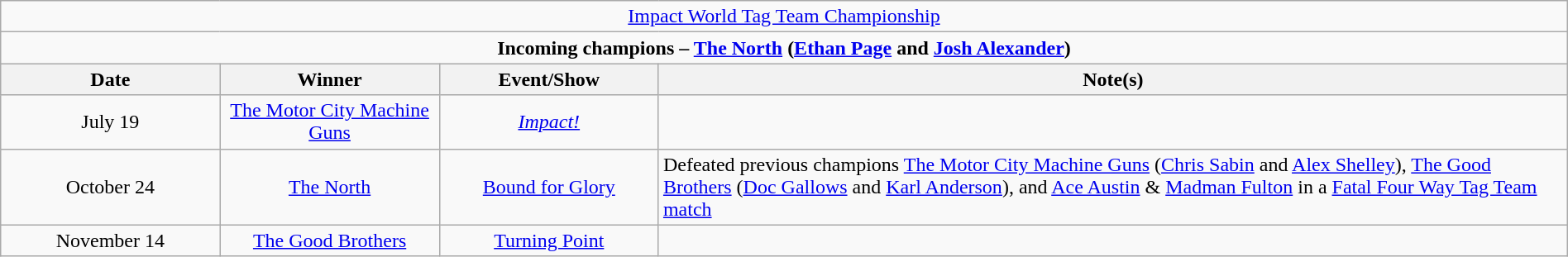<table class="wikitable" style="text-align:center; width:100%;">
<tr>
<td colspan="4" style="text-align: center;"><a href='#'>Impact World Tag Team Championship</a></td>
</tr>
<tr>
<td colspan="4" style="text-align: center;"><strong>Incoming champions – <a href='#'>The North</a> (<a href='#'>Ethan Page</a> and <a href='#'>Josh Alexander</a>)</strong></td>
</tr>
<tr>
<th width=14%>Date</th>
<th width=14%>Winner</th>
<th width=14%>Event/Show</th>
<th width=58%>Note(s)</th>
</tr>
<tr>
<td>July 19<br></td>
<td><a href='#'>The Motor City Machine Guns</a><br> </td>
<td><em><a href='#'>Impact!</a></em></td>
<td></td>
</tr>
<tr>
<td>October 24</td>
<td><a href='#'>The North</a><br> </td>
<td><a href='#'>Bound for Glory</a></td>
<td align=left>Defeated previous champions <a href='#'>The Motor City Machine Guns</a> (<a href='#'>Chris Sabin</a> and <a href='#'>Alex Shelley</a>), <a href='#'>The Good Brothers</a> (<a href='#'>Doc Gallows</a> and <a href='#'>Karl Anderson</a>), and <a href='#'>Ace Austin</a> & <a href='#'>Madman Fulton</a> in a <a href='#'>Fatal Four Way Tag Team match</a></td>
</tr>
<tr>
<td>November 14</td>
<td><a href='#'>The Good Brothers</a><br> </td>
<td><a href='#'>Turning Point</a></td>
<td></td>
</tr>
</table>
